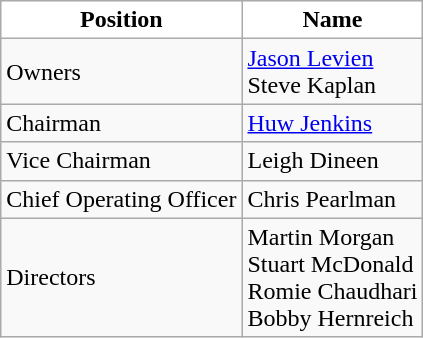<table class="wikitable" style="text-align: left">
<tr>
<th style="background:white; color:black;">Position</th>
<th style="background:white; color:black;">Name</th>
</tr>
<tr>
<td>Owners</td>
<td> <a href='#'>Jason Levien</a><br> Steve Kaplan<br></td>
</tr>
<tr>
<td>Chairman</td>
<td> <a href='#'>Huw Jenkins</a></td>
</tr>
<tr>
<td>Vice Chairman</td>
<td> Leigh Dineen</td>
</tr>
<tr>
<td>Chief Operating Officer</td>
<td> Chris Pearlman</td>
</tr>
<tr>
<td>Directors</td>
<td> Martin Morgan<br> Stuart McDonald<br> Romie Chaudhari<br> Bobby Hernreich</td>
</tr>
</table>
